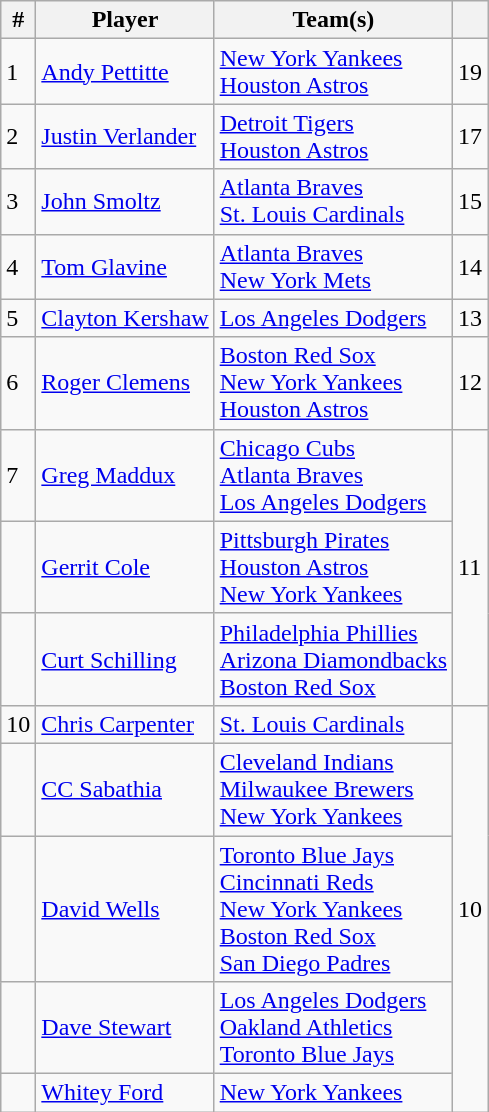<table class="wikitable" style="float:left;">
<tr>
<th>#</th>
<th>Player</th>
<th>Team(s)</th>
<th></th>
</tr>
<tr>
<td>1</td>
<td><a href='#'>Andy Pettitte</a></td>
<td><a href='#'>New York Yankees</a><br><a href='#'>Houston Astros</a></td>
<td>19</td>
</tr>
<tr>
<td>2</td>
<td><a href='#'>Justin Verlander</a></td>
<td><a href='#'>Detroit Tigers</a><br><a href='#'>Houston Astros</a></td>
<td>17</td>
</tr>
<tr>
<td>3</td>
<td><a href='#'>John Smoltz</a></td>
<td><a href='#'>Atlanta Braves</a><br><a href='#'>St. Louis Cardinals</a></td>
<td>15</td>
</tr>
<tr>
<td>4</td>
<td><a href='#'>Tom Glavine</a></td>
<td><a href='#'>Atlanta Braves</a><br><a href='#'>New York Mets</a></td>
<td>14</td>
</tr>
<tr>
<td>5</td>
<td><a href='#'>Clayton Kershaw</a></td>
<td><a href='#'>Los Angeles Dodgers</a></td>
<td>13</td>
</tr>
<tr>
<td>6</td>
<td><a href='#'>Roger Clemens</a></td>
<td><a href='#'>Boston Red Sox</a><br><a href='#'>New York Yankees</a><br><a href='#'>Houston Astros</a></td>
<td>12</td>
</tr>
<tr>
<td>7</td>
<td><a href='#'>Greg Maddux</a></td>
<td><a href='#'>Chicago Cubs</a><br><a href='#'>Atlanta Braves</a><br><a href='#'>Los Angeles Dodgers</a></td>
<td rowspan=3>11</td>
</tr>
<tr>
<td></td>
<td><a href='#'>Gerrit Cole</a></td>
<td><a href='#'>Pittsburgh Pirates</a><br><a href='#'>Houston Astros</a><br><a href='#'>New York Yankees</a></td>
</tr>
<tr>
<td></td>
<td><a href='#'>Curt Schilling</a></td>
<td><a href='#'>Philadelphia Phillies</a><br><a href='#'>Arizona Diamondbacks</a><br><a href='#'>Boston Red Sox</a></td>
</tr>
<tr>
<td>10</td>
<td><a href='#'>Chris Carpenter</a></td>
<td><a href='#'>St. Louis Cardinals</a></td>
<td rowspan=5>10</td>
</tr>
<tr>
<td></td>
<td><a href='#'>CC Sabathia</a></td>
<td><a href='#'>Cleveland Indians</a><br><a href='#'>Milwaukee Brewers</a><br><a href='#'>New York Yankees</a></td>
</tr>
<tr>
<td></td>
<td><a href='#'>David Wells</a></td>
<td><a href='#'>Toronto Blue Jays</a><br><a href='#'>Cincinnati Reds</a><br><a href='#'>New York Yankees</a><br><a href='#'>Boston Red Sox</a><br><a href='#'>San Diego Padres</a></td>
</tr>
<tr>
<td></td>
<td><a href='#'>Dave Stewart</a></td>
<td><a href='#'>Los Angeles Dodgers</a><br><a href='#'>Oakland Athletics</a><br><a href='#'>Toronto Blue Jays</a></td>
</tr>
<tr>
<td></td>
<td><a href='#'>Whitey Ford</a></td>
<td><a href='#'>New York Yankees</a></td>
</tr>
</table>
